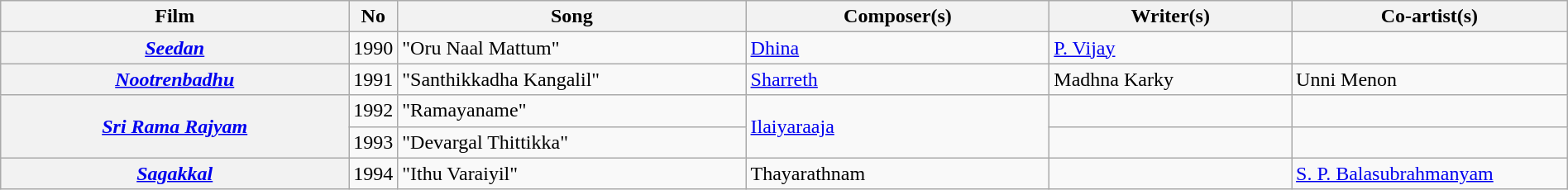<table class="wikitable plainrowheaders" width="100%" textcolor:#000;">
<tr>
<th scope="col" width=23%><strong>Film</strong></th>
<th><strong>No</strong></th>
<th scope="col" width=23%><strong>Song</strong></th>
<th scope="col" width=20%><strong>Composer(s)</strong></th>
<th scope="col" width=16%><strong>Writer(s)</strong></th>
<th scope="col" width=18%><strong>Co-artist(s)</strong></th>
</tr>
<tr>
<th><em><a href='#'>Seedan</a></em></th>
<td>1990</td>
<td>"Oru Naal Mattum"</td>
<td><a href='#'>Dhina</a></td>
<td><a href='#'>P. Vijay</a></td>
<td></td>
</tr>
<tr>
<th><em><a href='#'>Nootrenbadhu</a></em></th>
<td>1991</td>
<td>"Santhikkadha Kangalil"</td>
<td><a href='#'>Sharreth</a></td>
<td>Madhna Karky</td>
<td>Unni Menon</td>
</tr>
<tr>
<th rowspan="2"><em><a href='#'>Sri Rama Rajyam</a></em></th>
<td>1992</td>
<td>"Ramayaname"</td>
<td rowspan="2"><a href='#'>Ilaiyaraaja</a></td>
<td></td>
<td></td>
</tr>
<tr>
<td>1993</td>
<td>"Devargal Thittikka"</td>
<td></td>
<td></td>
</tr>
<tr>
<th><em><a href='#'>Sagakkal</a></em></th>
<td>1994</td>
<td>"Ithu Varaiyil"</td>
<td>Thayarathnam</td>
<td></td>
<td><a href='#'>S. P. Balasubrahmanyam</a></td>
</tr>
</table>
